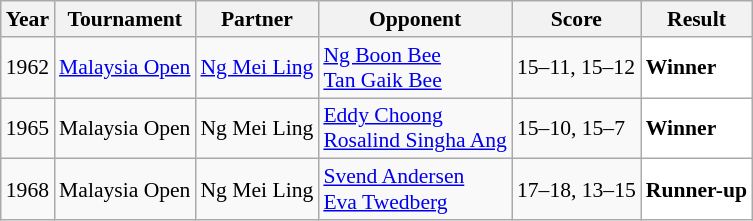<table class="sortable wikitable" style="font-size: 90%;">
<tr>
<th>Year</th>
<th>Tournament</th>
<th>Partner</th>
<th>Opponent</th>
<th>Score</th>
<th>Result</th>
</tr>
<tr>
<td align="center">1962</td>
<td><a href='#'>Malaysia Open</a></td>
<td> <a href='#'>Ng Mei Ling</a></td>
<td> <a href='#'>Ng Boon Bee</a> <br>  <a href='#'>Tan Gaik Bee</a></td>
<td>15–11, 15–12</td>
<td style="text-align:left; background:white"> <strong>Winner</strong></td>
</tr>
<tr>
<td align="center">1965</td>
<td>Malaysia Open</td>
<td> Ng Mei Ling</td>
<td> <a href='#'>Eddy Choong</a> <br>  <a href='#'>Rosalind Singha Ang</a></td>
<td>15–10, 15–7</td>
<td style="text-align:left; background:white"> <strong>Winner</strong></td>
</tr>
<tr>
<td align="center">1968</td>
<td>Malaysia Open</td>
<td> Ng Mei Ling</td>
<td> <a href='#'>Svend Andersen</a><br> <a href='#'>Eva Twedberg</a></td>
<td>17–18, 13–15</td>
<td style="text-align:left; background:white"> <strong>Runner-up</strong></td>
</tr>
</table>
